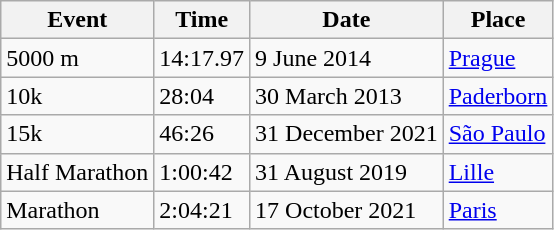<table class="wikitable">
<tr>
<th>Event</th>
<th>Time</th>
<th>Date</th>
<th>Place</th>
</tr>
<tr>
<td>5000 m</td>
<td>14:17.97</td>
<td>9 June 2014</td>
<td><a href='#'>Prague</a></td>
</tr>
<tr>
<td>10k</td>
<td>28:04</td>
<td>30 March 2013</td>
<td><a href='#'>Paderborn</a></td>
</tr>
<tr>
<td>15k</td>
<td>46:26</td>
<td>31 December 2021</td>
<td><a href='#'>São Paulo</a></td>
</tr>
<tr>
<td>Half Marathon</td>
<td>1:00:42</td>
<td>31 August 2019</td>
<td><a href='#'>Lille</a></td>
</tr>
<tr>
<td>Marathon</td>
<td>2:04:21</td>
<td>17 October 2021</td>
<td><a href='#'>Paris</a></td>
</tr>
</table>
